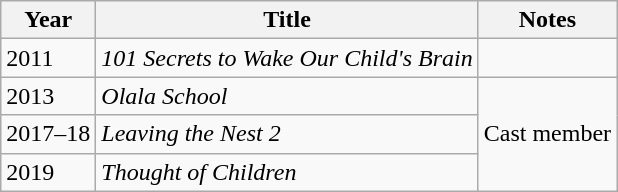<table class="wikitable">
<tr>
<th>Year</th>
<th>Title</th>
<th>Notes</th>
</tr>
<tr>
<td>2011</td>
<td><em>101 Secrets to Wake Our Child's Brain</em></td>
<td></td>
</tr>
<tr>
<td>2013</td>
<td><em>Olala School</em></td>
<td rowspan=3>Cast member</td>
</tr>
<tr>
<td>2017–18</td>
<td><em>Leaving the Nest 2</em></td>
</tr>
<tr>
<td>2019</td>
<td><em>Thought of Children</em></td>
</tr>
</table>
